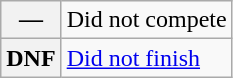<table class="wikitable">
<tr>
<th scope="row">—</th>
<td>Did not compete</td>
</tr>
<tr>
<th scope="row">DNF</th>
<td><a href='#'>Did not finish</a></td>
</tr>
</table>
